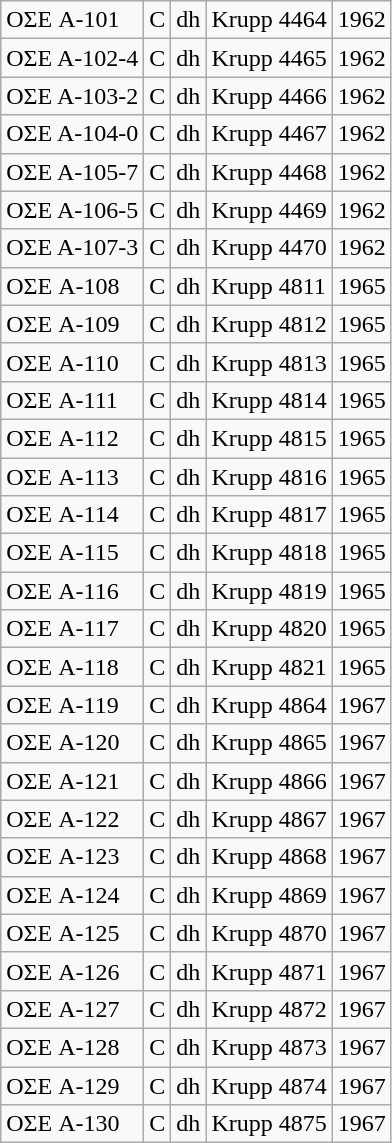<table class="wikitable sortable mw-collapsible mw-collapsed">
<tr>
<td>ΟΣΕ A-101</td>
<td>C</td>
<td>dh</td>
<td>Krupp 4464</td>
<td>1962</td>
</tr>
<tr>
<td>ΟΣΕ Α-102-4</td>
<td>C</td>
<td>dh</td>
<td>Krupp 4465</td>
<td>1962</td>
</tr>
<tr>
<td>ΟΣΕ Α-103-2</td>
<td>C</td>
<td>dh</td>
<td>Krupp 4466</td>
<td>1962</td>
</tr>
<tr>
<td>ΟΣΕ Α-104-0</td>
<td>C</td>
<td>dh</td>
<td>Krupp 4467</td>
<td>1962</td>
</tr>
<tr>
<td>ΟΣΕ Α-105-7</td>
<td>C</td>
<td>dh</td>
<td>Krupp 4468</td>
<td>1962</td>
</tr>
<tr>
<td>ΟΣΕ Α-106-5</td>
<td>C</td>
<td>dh</td>
<td>Krupp 4469</td>
<td>1962</td>
</tr>
<tr>
<td>ΟΣΕ Α-107-3</td>
<td>C</td>
<td>dh</td>
<td>Krupp 4470</td>
<td>1962</td>
</tr>
<tr>
<td>ΟΣΕ A-108</td>
<td>C</td>
<td>dh</td>
<td>Krupp 4811</td>
<td>1965</td>
</tr>
<tr>
<td>ΟΣΕ A-109</td>
<td>C</td>
<td>dh</td>
<td>Krupp 4812</td>
<td>1965</td>
</tr>
<tr>
<td>ΟΣΕ A-110</td>
<td>C</td>
<td>dh</td>
<td>Krupp 4813</td>
<td>1965</td>
</tr>
<tr>
<td>ΟΣΕ A-111</td>
<td>C</td>
<td>dh</td>
<td>Krupp 4814</td>
<td>1965</td>
</tr>
<tr>
<td>ΟΣΕ A-112</td>
<td>C</td>
<td>dh</td>
<td>Krupp 4815</td>
<td>1965</td>
</tr>
<tr>
<td>ΟΣΕ A-113</td>
<td>C</td>
<td>dh</td>
<td>Krupp 4816</td>
<td>1965</td>
</tr>
<tr>
<td>ΟΣΕ A-114</td>
<td>C</td>
<td>dh</td>
<td>Krupp 4817</td>
<td>1965</td>
</tr>
<tr>
<td>ΟΣΕ A-115</td>
<td>C</td>
<td>dh</td>
<td>Krupp 4818</td>
<td>1965</td>
</tr>
<tr>
<td>ΟΣΕ A-116</td>
<td>C</td>
<td>dh</td>
<td>Krupp 4819</td>
<td>1965</td>
</tr>
<tr>
<td>ΟΣΕ A-117</td>
<td>C</td>
<td>dh</td>
<td>Krupp 4820</td>
<td>1965</td>
</tr>
<tr>
<td>ΟΣΕ A-118</td>
<td>C</td>
<td>dh</td>
<td>Krupp 4821</td>
<td>1965</td>
</tr>
<tr>
<td>ΟΣΕ A-119</td>
<td>C</td>
<td>dh</td>
<td>Krupp 4864</td>
<td>1967</td>
</tr>
<tr>
<td>ΟΣΕ A-120</td>
<td>C</td>
<td>dh</td>
<td>Krupp 4865</td>
<td>1967</td>
</tr>
<tr>
<td>ΟΣΕ A-121</td>
<td>C</td>
<td>dh</td>
<td>Krupp 4866</td>
<td>1967</td>
</tr>
<tr>
<td>ΟΣΕ A-122</td>
<td>C</td>
<td>dh</td>
<td>Krupp 4867</td>
<td>1967</td>
</tr>
<tr>
<td>ΟΣΕ A-123</td>
<td>C</td>
<td>dh</td>
<td>Krupp 4868</td>
<td>1967</td>
</tr>
<tr>
<td>ΟΣΕ A-124</td>
<td>C</td>
<td>dh</td>
<td>Krupp 4869</td>
<td>1967</td>
</tr>
<tr>
<td>ΟΣΕ A-125</td>
<td>C</td>
<td>dh</td>
<td>Krupp 4870</td>
<td>1967</td>
</tr>
<tr>
<td>ΟΣΕ A-126</td>
<td>C</td>
<td>dh</td>
<td>Krupp 4871</td>
<td>1967</td>
</tr>
<tr>
<td>ΟΣΕ A-127</td>
<td>C</td>
<td>dh</td>
<td>Krupp 4872</td>
<td>1967</td>
</tr>
<tr>
<td>ΟΣΕ A-128</td>
<td>C</td>
<td>dh</td>
<td>Krupp 4873</td>
<td>1967</td>
</tr>
<tr>
<td>ΟΣΕ A-129</td>
<td>C</td>
<td>dh</td>
<td>Krupp 4874</td>
<td>1967</td>
</tr>
<tr>
<td>ΟΣΕ A-130</td>
<td>C</td>
<td>dh</td>
<td>Krupp 4875</td>
<td>1967</td>
</tr>
</table>
